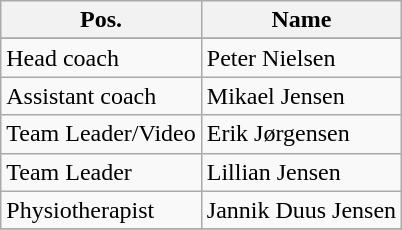<table class="wikitable" style="text-align: left;">
<tr>
<th valign=center>Pos.</th>
<th>Name</th>
</tr>
<tr>
</tr>
<tr>
<td>Head coach</td>
<td> Peter Nielsen</td>
</tr>
<tr>
<td>Assistant coach</td>
<td> Mikael Jensen</td>
</tr>
<tr>
<td>Team Leader/Video</td>
<td> Erik Jørgensen</td>
</tr>
<tr>
<td>Team Leader</td>
<td> Lillian Jensen</td>
</tr>
<tr>
<td>Physiotherapist</td>
<td> Jannik Duus Jensen</td>
</tr>
<tr>
</tr>
</table>
